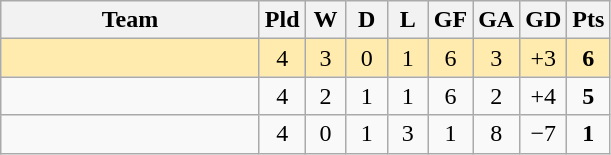<table class="wikitable" style="text-align:center">
<tr>
<th width=165>Team</th>
<th width=20>Pld</th>
<th width=20>W</th>
<th width=20>D</th>
<th width=20>L</th>
<th width=20>GF</th>
<th width=20>GA</th>
<th width=20>GD</th>
<th width=20>Pts</th>
</tr>
<tr bgcolor="#ffebad">
<td align="left"></td>
<td>4</td>
<td>3</td>
<td>0</td>
<td>1</td>
<td>6</td>
<td>3</td>
<td>+3</td>
<td><strong>6</strong></td>
</tr>
<tr>
<td align="left"></td>
<td>4</td>
<td>2</td>
<td>1</td>
<td>1</td>
<td>6</td>
<td>2</td>
<td>+4</td>
<td><strong>5</strong></td>
</tr>
<tr>
<td align="left"></td>
<td>4</td>
<td>0</td>
<td>1</td>
<td>3</td>
<td>1</td>
<td>8</td>
<td>−7</td>
<td><strong>1</strong></td>
</tr>
</table>
